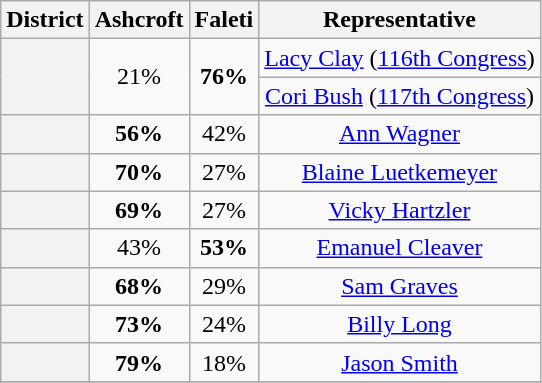<table class=wikitable>
<tr>
<th>District</th>
<th>Ashcroft</th>
<th>Faleti</th>
<th>Representative</th>
</tr>
<tr align=center>
<th rowspan=2 ></th>
<td rowspan=2>21%</td>
<td rowspan=2><strong>76%</strong></td>
<td><a href='#'>Lacy Clay</a> (<a href='#'>116th Congress</a>)</td>
</tr>
<tr align=center>
<td><a href='#'>Cori Bush</a> (<a href='#'>117th Congress</a>)</td>
</tr>
<tr align=center>
<th></th>
<td><strong>56%</strong></td>
<td>42%</td>
<td><a href='#'>Ann Wagner</a></td>
</tr>
<tr align=center>
<th></th>
<td><strong>70%</strong></td>
<td>27%</td>
<td><a href='#'>Blaine Luetkemeyer</a></td>
</tr>
<tr align=center>
<th></th>
<td><strong>69%</strong></td>
<td>27%</td>
<td><a href='#'>Vicky Hartzler</a></td>
</tr>
<tr align=center>
<th></th>
<td>43%</td>
<td><strong>53%</strong></td>
<td><a href='#'>Emanuel Cleaver</a></td>
</tr>
<tr align=center>
<th></th>
<td><strong>68%</strong></td>
<td>29%</td>
<td><a href='#'>Sam Graves</a></td>
</tr>
<tr align=center>
<th></th>
<td><strong>73%</strong></td>
<td>24%</td>
<td><a href='#'>Billy Long</a></td>
</tr>
<tr align=center>
<th></th>
<td><strong>79%</strong></td>
<td>18%</td>
<td><a href='#'>Jason Smith</a></td>
</tr>
<tr align=center>
</tr>
</table>
